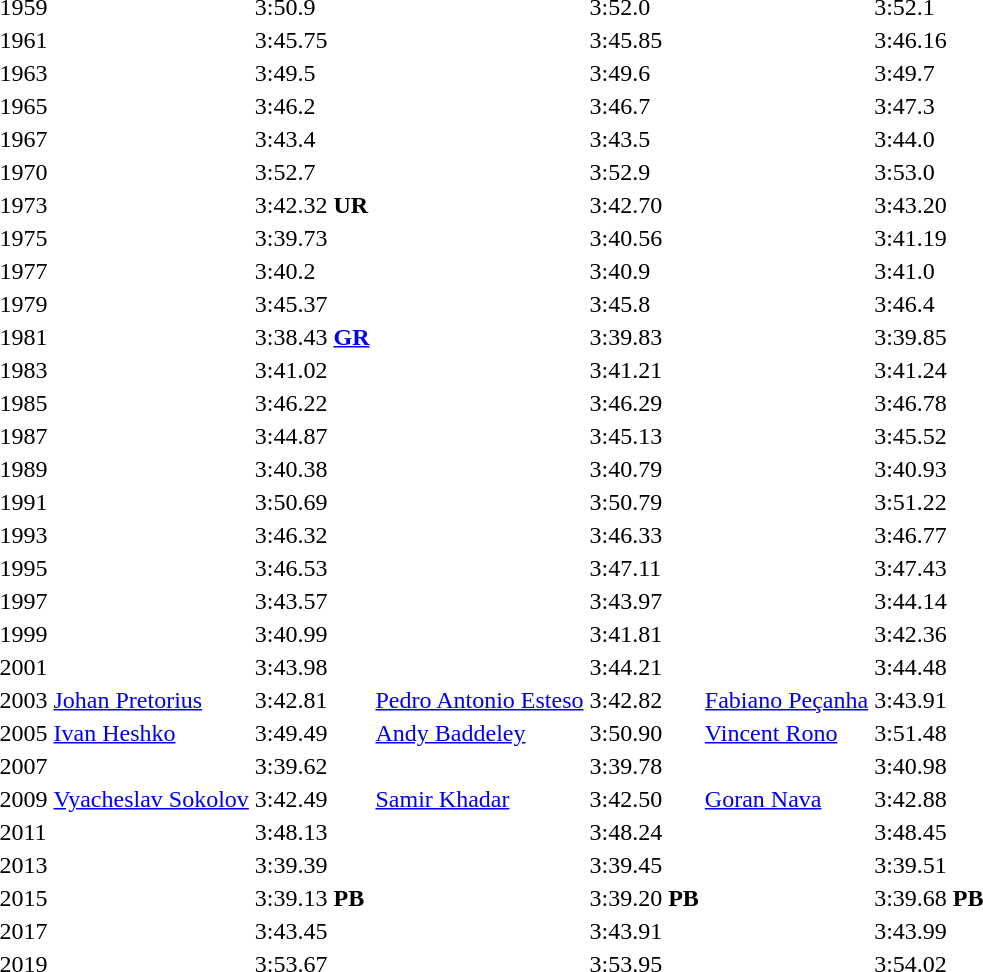<table>
<tr>
<td>1959</td>
<td></td>
<td>3:50.9</td>
<td></td>
<td>3:52.0</td>
<td></td>
<td>3:52.1</td>
</tr>
<tr>
<td>1961</td>
<td></td>
<td>3:45.75</td>
<td></td>
<td>3:45.85</td>
<td></td>
<td>3:46.16</td>
</tr>
<tr>
<td>1963</td>
<td></td>
<td>3:49.5</td>
<td></td>
<td>3:49.6</td>
<td></td>
<td>3:49.7</td>
</tr>
<tr>
<td>1965</td>
<td></td>
<td>3:46.2</td>
<td></td>
<td>3:46.7</td>
<td></td>
<td>3:47.3</td>
</tr>
<tr>
<td>1967</td>
<td></td>
<td>3:43.4</td>
<td></td>
<td>3:43.5</td>
<td></td>
<td>3:44.0</td>
</tr>
<tr>
<td>1970</td>
<td></td>
<td>3:52.7</td>
<td></td>
<td>3:52.9</td>
<td></td>
<td>3:53.0</td>
</tr>
<tr>
<td>1973</td>
<td></td>
<td>3:42.32 <strong>UR</strong></td>
<td></td>
<td>3:42.70</td>
<td></td>
<td>3:43.20</td>
</tr>
<tr>
<td>1975</td>
<td></td>
<td>3:39.73</td>
<td></td>
<td>3:40.56</td>
<td></td>
<td>3:41.19</td>
</tr>
<tr>
<td>1977</td>
<td></td>
<td>3:40.2</td>
<td></td>
<td>3:40.9</td>
<td></td>
<td>3:41.0</td>
</tr>
<tr>
<td>1979</td>
<td></td>
<td>3:45.37</td>
<td></td>
<td>3:45.8</td>
<td></td>
<td>3:46.4</td>
</tr>
<tr>
<td>1981</td>
<td></td>
<td>3:38.43 <strong><a href='#'>GR</a></strong></td>
<td></td>
<td>3:39.83</td>
<td></td>
<td>3:39.85</td>
</tr>
<tr>
<td>1983</td>
<td></td>
<td>3:41.02</td>
<td></td>
<td>3:41.21</td>
<td></td>
<td>3:41.24</td>
</tr>
<tr>
<td>1985</td>
<td></td>
<td>3:46.22</td>
<td></td>
<td>3:46.29</td>
<td></td>
<td>3:46.78</td>
</tr>
<tr>
<td>1987</td>
<td></td>
<td>3:44.87</td>
<td></td>
<td>3:45.13</td>
<td></td>
<td>3:45.52</td>
</tr>
<tr>
<td>1989</td>
<td></td>
<td>3:40.38</td>
<td></td>
<td>3:40.79</td>
<td></td>
<td>3:40.93</td>
</tr>
<tr>
<td>1991</td>
<td></td>
<td>3:50.69</td>
<td></td>
<td>3:50.79</td>
<td></td>
<td>3:51.22</td>
</tr>
<tr>
<td>1993</td>
<td></td>
<td>3:46.32</td>
<td></td>
<td>3:46.33</td>
<td></td>
<td>3:46.77</td>
</tr>
<tr>
<td>1995</td>
<td></td>
<td>3:46.53</td>
<td></td>
<td>3:47.11</td>
<td></td>
<td>3:47.43</td>
</tr>
<tr>
<td>1997</td>
<td></td>
<td>3:43.57</td>
<td></td>
<td>3:43.97</td>
<td></td>
<td>3:44.14</td>
</tr>
<tr>
<td>1999</td>
<td></td>
<td>3:40.99</td>
<td></td>
<td>3:41.81</td>
<td></td>
<td>3:42.36</td>
</tr>
<tr>
<td>2001</td>
<td></td>
<td>3:43.98</td>
<td></td>
<td>3:44.21</td>
<td></td>
<td>3:44.48</td>
</tr>
<tr>
<td>2003</td>
<td><a href='#'>Johan Pretorius</a><br> </td>
<td>3:42.81</td>
<td><a href='#'>Pedro Antonio Esteso</a><br> </td>
<td>3:42.82</td>
<td><a href='#'>Fabiano Peçanha</a><br> </td>
<td>3:43.91</td>
</tr>
<tr>
<td>2005<br></td>
<td><a href='#'>Ivan Heshko</a><br> </td>
<td>3:49.49</td>
<td><a href='#'>Andy Baddeley</a><br> </td>
<td>3:50.90</td>
<td><a href='#'>Vincent Rono</a><br> </td>
<td>3:51.48</td>
</tr>
<tr>
<td>2007<br></td>
<td></td>
<td>3:39.62</td>
<td></td>
<td>3:39.78</td>
<td></td>
<td>3:40.98</td>
</tr>
<tr>
<td>2009<br></td>
<td><a href='#'>Vyacheslav Sokolov</a><br> </td>
<td>3:42.49</td>
<td><a href='#'>Samir Khadar</a><br> </td>
<td>3:42.50</td>
<td><a href='#'>Goran Nava</a> <br> </td>
<td>3:42.88</td>
</tr>
<tr>
<td>2011<br></td>
<td></td>
<td>3:48.13</td>
<td></td>
<td>3:48.24</td>
<td></td>
<td>3:48.45</td>
</tr>
<tr>
<td>2013<br></td>
<td></td>
<td>3:39.39</td>
<td></td>
<td>3:39.45</td>
<td></td>
<td>3:39.51</td>
</tr>
<tr>
<td>2015<br></td>
<td></td>
<td>3:39.13 <strong>PB</strong></td>
<td></td>
<td>3:39.20 <strong>PB</strong></td>
<td></td>
<td>3:39.68 <strong>PB</strong></td>
</tr>
<tr>
<td>2017<br></td>
<td></td>
<td>3:43.45</td>
<td></td>
<td>3:43.91</td>
<td></td>
<td>3:43.99</td>
</tr>
<tr>
<td>2019<br></td>
<td></td>
<td>3:53.67</td>
<td></td>
<td>3:53.95</td>
<td></td>
<td>3:54.02</td>
</tr>
</table>
